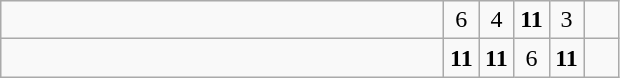<table class="wikitable">
<tr>
<td style="width:18em"></td>
<td align=center style="width:1em">6</td>
<td align=center style="width:1em">4</td>
<td align=center style="width:1em"><strong>11</strong></td>
<td align=center style="width:1em">3</td>
<td align=center style="width:1em"></td>
</tr>
<tr>
<td style="width:18em"><strong></strong></td>
<td align=center style="width:1em"><strong>11</strong></td>
<td align=center style="width:1em"><strong>11</strong></td>
<td align=center style="width:1em">6</td>
<td align=center style="width:1em"><strong>11</strong></td>
<td align=center style="width:1em"></td>
</tr>
</table>
